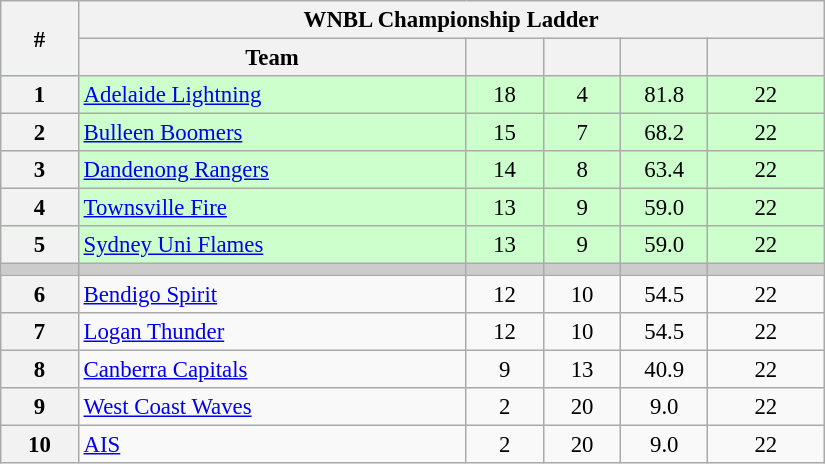<table class="wikitable" width="43.5%" style="font-size:95%; text-align:center">
<tr>
<th width="5%" rowspan=2>#</th>
<th colspan="6" align="center"><strong>WNBL Championship Ladder</strong></th>
</tr>
<tr>
<th width="25%">Team</th>
<th width="5%"></th>
<th width="5%"></th>
<th width="5%"></th>
<th width="7.5%"></th>
</tr>
<tr style="background-color:#CCFFCC">
<th>1</th>
<td style="text-align:left;"><a href='#'>Adelaide Lightning</a></td>
<td>18</td>
<td>4</td>
<td>81.8</td>
<td>22</td>
</tr>
<tr style="background-color:#CCFFCC">
<th>2</th>
<td style="text-align:left;"><a href='#'>Bulleen Boomers</a></td>
<td>15</td>
<td>7</td>
<td>68.2</td>
<td>22</td>
</tr>
<tr style="background-color:#CCFFCC">
<th>3</th>
<td style="text-align:left;"><a href='#'>Dandenong Rangers</a></td>
<td>14</td>
<td>8</td>
<td>63.4</td>
<td>22</td>
</tr>
<tr style="background-color:#CCFFCC">
<th>4</th>
<td style="text-align:left;"><a href='#'>Townsville Fire</a></td>
<td>13</td>
<td>9</td>
<td>59.0</td>
<td>22</td>
</tr>
<tr style="background-color:#CCFFCC">
<th>5</th>
<td style="text-align:left;"><a href='#'>Sydney Uni Flames</a></td>
<td>13</td>
<td>9</td>
<td>59.0</td>
<td>22</td>
</tr>
<tr style="background-color:#cccccc;">
<td></td>
<td></td>
<td></td>
<td></td>
<td></td>
<td></td>
</tr>
<tr>
<th>6</th>
<td style="text-align:left;"><a href='#'>Bendigo Spirit</a></td>
<td>12</td>
<td>10</td>
<td>54.5</td>
<td>22</td>
</tr>
<tr>
<th>7</th>
<td style="text-align:left;"><a href='#'>Logan Thunder</a></td>
<td>12</td>
<td>10</td>
<td>54.5</td>
<td>22</td>
</tr>
<tr>
<th>8</th>
<td style="text-align:left;"><a href='#'>Canberra Capitals</a></td>
<td>9</td>
<td>13</td>
<td>40.9</td>
<td>22</td>
</tr>
<tr>
<th>9</th>
<td style="text-align:left;"><a href='#'>West Coast Waves</a></td>
<td>2</td>
<td>20</td>
<td>9.0</td>
<td>22</td>
</tr>
<tr>
<th>10</th>
<td style="text-align:left;"><a href='#'>AIS</a></td>
<td>2</td>
<td>20</td>
<td>9.0</td>
<td>22</td>
</tr>
</table>
